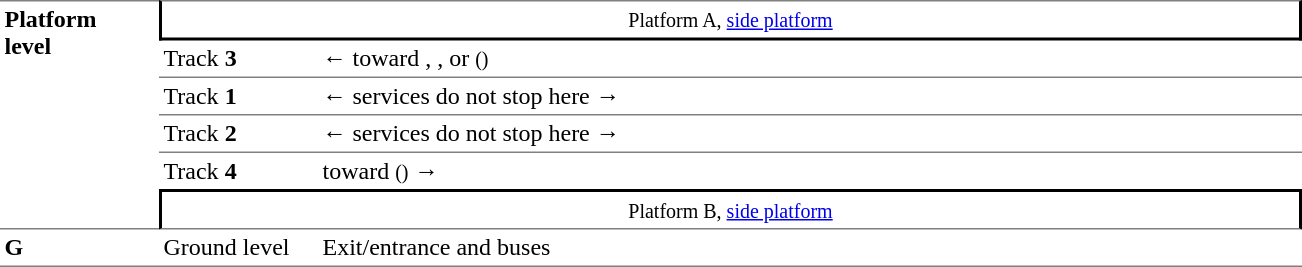<table border=0 cellspacing=0 cellpadding=3>
<tr>
<td style="border-bottom:solid 1px gray;border-top:solid 1px gray;vertical-align:top;" width=100 rowspan=6><strong>Platform<br>level</strong></td>
<td style="border-top:solid 1px gray;border-bottom:solid 2px black;border-right:solid 2px black;border-left:solid 2px black;text-align:center;" colspan=2><small>Platform A, <a href='#'>side platform</a> </small></td>
</tr>
<tr>
<td style="border-bottom:solid 1px gray;border-top:solid 0px gray;" width=100>Track <strong>3</strong></td>
<td style="border-bottom:solid 1px gray;border-top:solid 0px gray;" width=650>←  toward , , or  <small>()</small></td>
</tr>
<tr>
<td style="border-bottom:solid 1px gray;">Track <strong>1</strong></td>
<td style="border-bottom:solid 1px gray;">←  services do not stop here →</td>
</tr>
<tr>
<td style="border-bottom:solid 1px gray;">Track <strong>2</strong></td>
<td style="border-bottom:solid 1px gray;">←  services do not stop here →</td>
</tr>
<tr>
<td>Track <strong>4</strong></td>
<td>  toward  <small>()</small> →</td>
<td></td>
</tr>
<tr>
<td style="border-bottom:solid 1px gray;border-top:solid 2px black;border-right:solid 2px black;border-left:solid 2px black;text-align:center;" colspan=2><small>Platform B, <a href='#'>side platform</a> </small></td>
</tr>
<tr>
<td style="border-bottom:solid 1px gray;"><strong>G</strong></td>
<td style="border-bottom:solid 1px gray;">Ground level</td>
<td style="border-bottom:solid 1px gray;">Exit/entrance and buses</td>
</tr>
</table>
